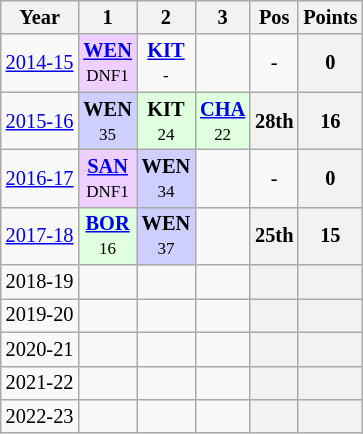<table class="wikitable" style="text-align:center; font-size:85%">
<tr>
<th>Year</th>
<th>1</th>
<th>2</th>
<th>3</th>
<th>Pos</th>
<th>Points</th>
</tr>
<tr>
<td><a href='#'>2014-15</a></td>
<td style="background:#EFCFFF;"><strong><a href='#'>WEN</a></strong><br><small>DNF1</small></td>
<td><strong><a href='#'>KIT</a></strong><br><small>-</small></td>
<td></td>
<td>-</td>
<th>0</th>
</tr>
<tr>
<td><a href='#'>2015-16</a></td>
<td style="background:#CFCFFF;"><strong>WEN</strong><br><small>35</small></td>
<td style="background:#DFFFDF;"><strong>KIT</strong><br><small>24</small></td>
<td style="background:#DFFFDF;"><strong><a href='#'>CHA</a></strong><br><small>22</small></td>
<th>28th</th>
<th>16</th>
</tr>
<tr>
<td><a href='#'>2016-17</a></td>
<td style="background:#EFCFFF;"><strong><a href='#'>SAN</a></strong><br><small>DNF1</small></td>
<td style="background:#CFCFFF;"><strong>WEN</strong><br><small>34</small></td>
<td></td>
<td>-</td>
<th>0</th>
</tr>
<tr>
<td><a href='#'>2017-18</a></td>
<td style="background:#DFFFDF;"><strong><a href='#'>BOR</a></strong><br><small>16</small></td>
<td style="background:#CFCFFF;"><strong>WEN</strong><br><small>37</small></td>
<td></td>
<th>25th</th>
<th>15</th>
</tr>
<tr>
<td>2018-19</td>
<td></td>
<td></td>
<td></td>
<th></th>
<th></th>
</tr>
<tr>
<td>2019-20</td>
<td></td>
<td></td>
<td></td>
<th></th>
<th></th>
</tr>
<tr>
<td>2020-21</td>
<td></td>
<td></td>
<td></td>
<th></th>
<th></th>
</tr>
<tr>
<td>2021-22</td>
<td></td>
<td></td>
<td></td>
<th></th>
<th></th>
</tr>
<tr>
<td>2022-23</td>
<td></td>
<td></td>
<td></td>
<th></th>
<th></th>
</tr>
</table>
